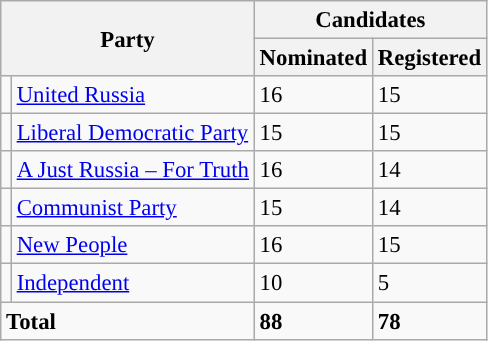<table class="wikitable sortable" style="background: #f9f9f9; text-align:left; font-size: 95%">
<tr>
<th align=center rowspan=2 colspan=2>Party</th>
<th align=center colspan=2>Candidates</th>
</tr>
<tr>
<th align=center>Nominated</th>
<th align=center>Registered</th>
</tr>
<tr>
<td></td>
<td><a href='#'>United Russia</a></td>
<td>16</td>
<td>15</td>
</tr>
<tr>
<td></td>
<td><a href='#'>Liberal Democratic Party</a></td>
<td>15</td>
<td>15</td>
</tr>
<tr>
<td></td>
<td><a href='#'>A Just Russia – For Truth</a></td>
<td>16</td>
<td>14</td>
</tr>
<tr>
<td></td>
<td><a href='#'>Communist Party</a></td>
<td>15</td>
<td>14</td>
</tr>
<tr>
<td></td>
<td><a href='#'>New People</a></td>
<td>16</td>
<td>15</td>
</tr>
<tr>
<td></td>
<td><a href='#'>Independent</a></td>
<td>10</td>
<td>5</td>
</tr>
<tr>
<td colspan=2><strong>Total</strong></td>
<td><strong>88</strong></td>
<td><strong>78</strong></td>
</tr>
</table>
